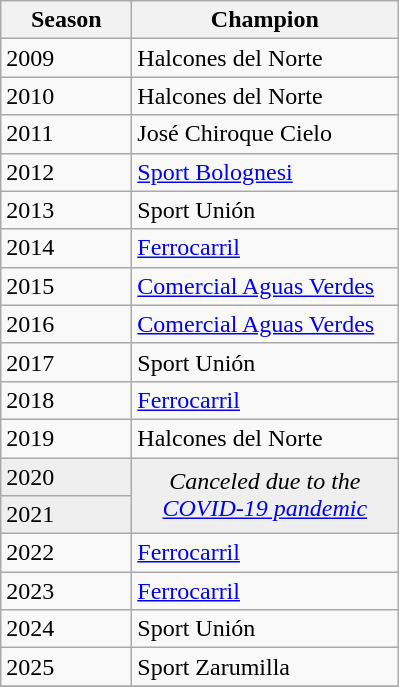<table class="wikitable sortable">
<tr>
<th width=80px>Season</th>
<th width=170px>Champion</th>
</tr>
<tr>
<td>2009</td>
<td>Halcones del Norte</td>
</tr>
<tr>
<td>2010</td>
<td>Halcones del Norte</td>
</tr>
<tr>
<td>2011</td>
<td>José Chiroque Cielo</td>
</tr>
<tr>
<td>2012</td>
<td><a href='#'>Sport Bolognesi</a></td>
</tr>
<tr>
<td>2013</td>
<td>Sport Unión</td>
</tr>
<tr>
<td>2014</td>
<td><a href='#'>Ferrocarril</a></td>
</tr>
<tr>
<td>2015</td>
<td><a href='#'>Comercial Aguas Verdes</a></td>
</tr>
<tr>
<td>2016</td>
<td><a href='#'>Comercial Aguas Verdes</a></td>
</tr>
<tr>
<td>2017</td>
<td>Sport Unión</td>
</tr>
<tr>
<td>2018</td>
<td><a href='#'>Ferrocarril</a></td>
</tr>
<tr>
<td>2019</td>
<td>Halcones del Norte</td>
</tr>
<tr bgcolor=#efefef>
<td>2020</td>
<td rowspan=2 colspan="1" align=center><em>Canceled due to the <a href='#'>COVID-19 pandemic</a></em></td>
</tr>
<tr bgcolor=#efefef>
<td>2021</td>
</tr>
<tr>
<td>2022</td>
<td><a href='#'>Ferrocarril</a></td>
</tr>
<tr>
<td>2023</td>
<td><a href='#'>Ferrocarril</a></td>
</tr>
<tr>
<td>2024</td>
<td>Sport Unión</td>
</tr>
<tr>
<td>2025</td>
<td>Sport Zarumilla</td>
</tr>
<tr>
</tr>
</table>
